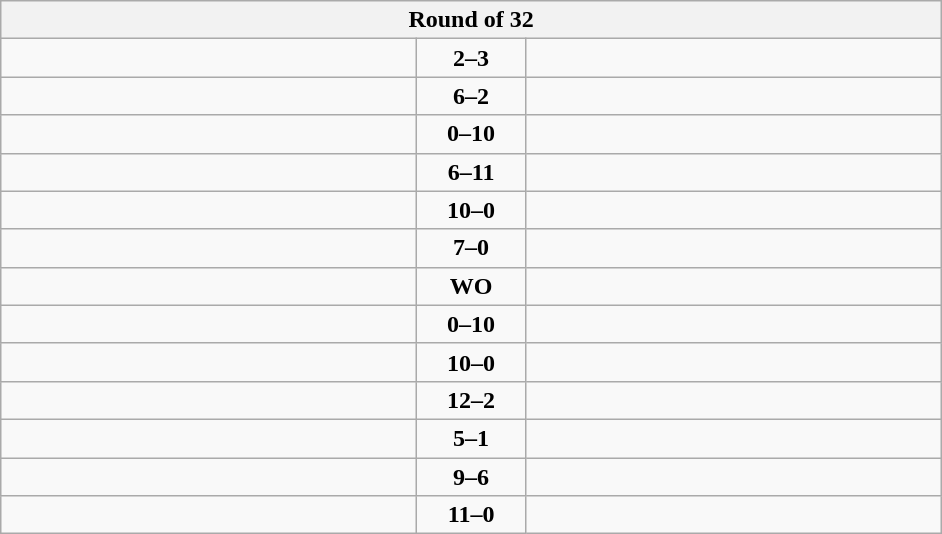<table class="wikitable" style="text-align: center;">
<tr>
<th colspan=3>Round of 32</th>
</tr>
<tr>
<td align=left width="270"></td>
<td align=center width="65"><strong>2–3</strong></td>
<td align=left width="270"><strong></strong></td>
</tr>
<tr>
<td align=left><strong></strong></td>
<td align=center><strong>6–2</strong></td>
<td align=left></td>
</tr>
<tr>
<td align=left></td>
<td align=center><strong>0–10</strong></td>
<td align=left><strong></strong></td>
</tr>
<tr>
<td align=left></td>
<td align=center><strong>6–11</strong></td>
<td align=left><strong></strong></td>
</tr>
<tr>
<td align=left><strong></strong></td>
<td align=center><strong>10–0</strong></td>
<td align=left></td>
</tr>
<tr>
<td align=left><strong></strong></td>
<td align=center><strong>7–0</strong></td>
<td align=left></td>
</tr>
<tr>
<td align=left><s></s></td>
<td align=center><strong>WO</strong></td>
<td align=left><strong></strong></td>
</tr>
<tr>
<td align=left></td>
<td align=center><strong>0–10</strong></td>
<td align=left><strong></strong></td>
</tr>
<tr>
<td align=left><strong></strong></td>
<td align=center><strong>10–0</strong></td>
<td align=left></td>
</tr>
<tr>
<td align=left><strong></strong></td>
<td align=center><strong>12–2</strong></td>
<td align=left></td>
</tr>
<tr>
<td align=left><strong></strong></td>
<td align=center><strong>5–1</strong></td>
<td align=left></td>
</tr>
<tr>
<td align=left><strong></strong></td>
<td align=center><strong>9–6</strong></td>
<td align=left></td>
</tr>
<tr>
<td align=left><strong></strong></td>
<td align=center><strong>11–0</strong></td>
<td align=left></td>
</tr>
</table>
